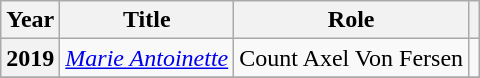<table class="wikitable sortable plainrowheaders">
<tr>
<th scope="col">Year</th>
<th scope="col">Title</th>
<th scope="col">Role</th>
<th scope="col" class="unsortable"></th>
</tr>
<tr>
<th scope="row">2019</th>
<td><em><a href='#'>Marie Antoinette</a></em></td>
<td>Count Axel Von Fersen</td>
<td style="text-align:center"></td>
</tr>
<tr>
</tr>
</table>
